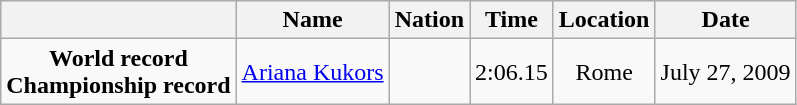<table class=wikitable style=text-align:center>
<tr>
<th></th>
<th>Name</th>
<th>Nation</th>
<th>Time</th>
<th>Location</th>
<th>Date</th>
</tr>
<tr>
<td><strong>World record</strong> <br> <strong>Championship record</strong></td>
<td><a href='#'>Ariana Kukors</a></td>
<td></td>
<td align=left>2:06.15</td>
<td>Rome</td>
<td>July 27, 2009</td>
</tr>
</table>
